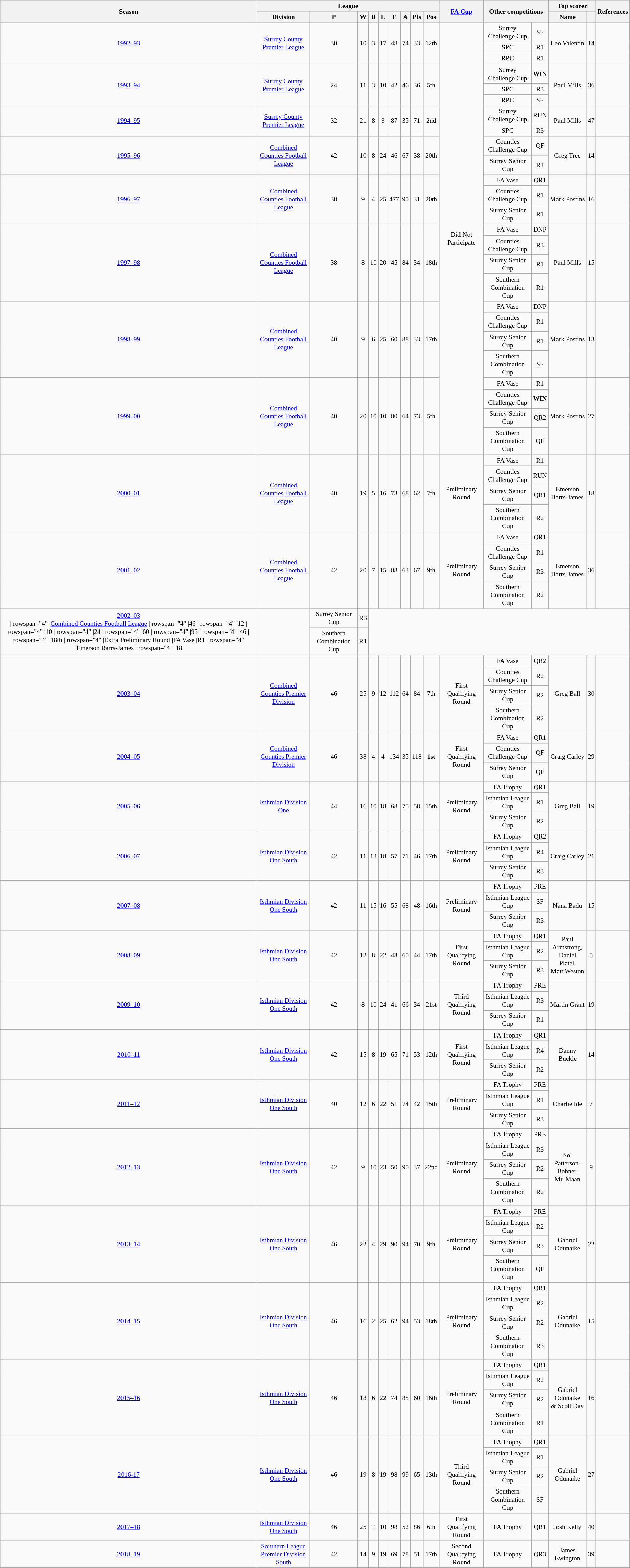<table style="text-align: center; font-size: 13px" class="wikitable">
<tr>
<th rowspan="2">Season</th>
<th colspan="9">League</th>
<th rowspan="2"><a href='#'>FA Cup</a><br></th>
<th rowspan="2" colspan="2">Other competitions</th>
<th colspan="2">Top scorer</th>
<th rowspan="2">References</th>
</tr>
<tr>
<th>Division</th>
<th>P</th>
<th>W</th>
<th>D</th>
<th>L</th>
<th>F</th>
<th>A</th>
<th>Pts</th>
<th>Pos</th>
<th>Name</th>
<th></th>
</tr>
<tr>
<td rowspan="3"><a href='#'>1992–93</a></td>
<td rowspan="3"><a href='#'>Surrey County Premier League</a></td>
<td rowspan="3">30</td>
<td rowspan="3">10</td>
<td rowspan="3">3</td>
<td rowspan="3">17</td>
<td rowspan="3">48</td>
<td rowspan="3">74</td>
<td rowspan="3">33</td>
<td rowspan="3">12th</td>
<td rowspan="25">Did Not Participate</td>
<td>Surrey Challenge Cup</td>
<td>SF</td>
<td rowspan="3">Leo Valentin</td>
<td rowspan="3">14</td>
<td rowspan="3"></td>
</tr>
<tr>
<td>SPC</td>
<td>R1</td>
</tr>
<tr>
<td>RPC</td>
<td>R1</td>
</tr>
<tr>
<td rowspan="3"><a href='#'>1993–94</a></td>
<td rowspan="3"><a href='#'>Surrey County Premier League</a></td>
<td rowspan="3">24</td>
<td rowspan="3">11</td>
<td rowspan="3">3</td>
<td rowspan="3">10</td>
<td rowspan="3">42</td>
<td rowspan="3">46</td>
<td rowspan="3">36</td>
<td rowspan="3">5th</td>
<td>Surrey Challenge Cup</td>
<td><strong>WIN</strong></td>
<td rowspan="3">Paul Mills</td>
<td rowspan="3">36</td>
<td rowspan="3"></td>
</tr>
<tr>
<td>SPC</td>
<td>R3</td>
</tr>
<tr>
<td>RPC</td>
<td>SF</td>
</tr>
<tr>
<td rowspan="2"><a href='#'>1994–95</a></td>
<td rowspan="2"><a href='#'>Surrey County Premier League</a></td>
<td rowspan="2">32</td>
<td rowspan="2">21</td>
<td rowspan="2">8</td>
<td rowspan="2">3</td>
<td rowspan="2">87</td>
<td rowspan="2">35</td>
<td rowspan="2">71</td>
<td rowspan="2">2nd</td>
<td>Surrey Challenge Cup</td>
<td>RUN</td>
<td rowspan="2">Paul Mills</td>
<td rowspan="2">47</td>
<td rowspan="2"></td>
</tr>
<tr>
<td>SPC</td>
<td>R3</td>
</tr>
<tr>
<td rowspan="2"><a href='#'>1995–96</a></td>
<td rowspan="2"><a href='#'>Combined Counties Football League</a></td>
<td rowspan="2">42</td>
<td rowspan="2">10</td>
<td rowspan="2">8</td>
<td rowspan="2">24</td>
<td rowspan="2">46</td>
<td rowspan="2">67</td>
<td rowspan="2">38</td>
<td rowspan="2">20th</td>
<td>Counties Challenge Cup</td>
<td>QF</td>
<td rowspan="2">Greg Tree</td>
<td rowspan="2">14</td>
<td rowspan="2"></td>
</tr>
<tr>
<td>Surrey Senior Cup</td>
<td>R1</td>
</tr>
<tr>
<td rowspan="3"><a href='#'>1996–97</a></td>
<td rowspan="3"><a href='#'>Combined Counties Football League</a></td>
<td rowspan="3">38</td>
<td rowspan="3">9</td>
<td rowspan="3">4</td>
<td rowspan="3">25</td>
<td rowspan="3">477</td>
<td rowspan="3">90</td>
<td rowspan="3">31</td>
<td rowspan="3">20th</td>
<td>FA Vase</td>
<td>QR1</td>
<td rowspan="3">Mark Postins</td>
<td rowspan="3">16</td>
<td rowspan="3"></td>
</tr>
<tr>
<td>Counties Challenge Cup</td>
<td>R1</td>
</tr>
<tr>
<td>Surrey Senior Cup</td>
<td>R1</td>
</tr>
<tr>
<td rowspan="4"><a href='#'>1997–98</a></td>
<td rowspan="4"><a href='#'>Combined Counties Football League</a></td>
<td rowspan="4">38</td>
<td rowspan="4">8</td>
<td rowspan="4">10</td>
<td rowspan="4">20</td>
<td rowspan="4">45</td>
<td rowspan="4">84</td>
<td rowspan="4">34</td>
<td rowspan="4">18th</td>
<td>FA Vase</td>
<td>DNP</td>
<td rowspan="4">Paul Mills</td>
<td rowspan="4">15</td>
<td rowspan="4"></td>
</tr>
<tr>
<td>Counties Challenge Cup</td>
<td>R3</td>
</tr>
<tr>
<td>Surrey Senior Cup</td>
<td>R1</td>
</tr>
<tr>
<td>Southern Combination Cup</td>
<td>R1</td>
</tr>
<tr>
<td rowspan="4"><a href='#'>1998–99</a></td>
<td rowspan="4"><a href='#'>Combined Counties Football League</a></td>
<td rowspan="4">40</td>
<td rowspan="4">9</td>
<td rowspan="4">6</td>
<td rowspan="4">25</td>
<td rowspan="4">60</td>
<td rowspan="4">88</td>
<td rowspan="4">33</td>
<td rowspan="4">17th</td>
<td>FA Vase</td>
<td>DNP</td>
<td rowspan="4">Mark Postins</td>
<td rowspan="4">13</td>
<td rowspan="4"></td>
</tr>
<tr>
<td>Counties Challenge Cup</td>
<td>R1</td>
</tr>
<tr>
<td>Surrey Senior Cup</td>
<td>R1</td>
</tr>
<tr>
<td>Southern Combination Cup</td>
<td>SF</td>
</tr>
<tr>
<td rowspan="4"><a href='#'>1999–00</a></td>
<td rowspan="4"><a href='#'>Combined Counties Football League</a></td>
<td rowspan="4">40</td>
<td rowspan="4">20</td>
<td rowspan="4">10</td>
<td rowspan="4">10</td>
<td rowspan="4">80</td>
<td rowspan="4">64</td>
<td rowspan="4">73</td>
<td rowspan="4">5th</td>
<td>FA Vase</td>
<td>R1</td>
<td rowspan="4">Mark Postins</td>
<td rowspan="4">27</td>
<td rowspan="4"></td>
</tr>
<tr>
<td>Counties Challenge Cup</td>
<td><strong>WIN</strong></td>
</tr>
<tr>
<td>Surrey Senior Cup</td>
<td>QR2</td>
</tr>
<tr>
<td>Southern Combination Cup</td>
<td>QF</td>
</tr>
<tr>
<td rowspan="4"><a href='#'>2000–01</a></td>
<td rowspan="4"><a href='#'>Combined Counties Football League</a></td>
<td rowspan="4">40</td>
<td rowspan="4">19</td>
<td rowspan="4">5</td>
<td rowspan="4">16</td>
<td rowspan="4">73</td>
<td rowspan="4">68</td>
<td rowspan="4">62</td>
<td rowspan="4">7th</td>
<td rowspan="4">Preliminary Round</td>
<td>FA Vase</td>
<td>R1</td>
<td rowspan="4">Emerson<br>Barrs-James</td>
<td rowspan="4">18</td>
<td rowspan="4"></td>
</tr>
<tr>
<td>Counties Challenge Cup</td>
<td>RUN</td>
</tr>
<tr>
<td>Surrey Senior Cup</td>
<td>QR1</td>
</tr>
<tr>
<td>Southern Combination Cup</td>
<td>R2</td>
</tr>
<tr>
<td rowspan="4"><a href='#'>2001–02</a></td>
<td rowspan="4"><a href='#'>Combined Counties Football League</a></td>
<td rowspan="4">42</td>
<td rowspan="4">20</td>
<td rowspan="4">7</td>
<td rowspan="4">15</td>
<td rowspan="4">88</td>
<td rowspan="4">63</td>
<td rowspan="4">67</td>
<td rowspan="4">9th</td>
<td rowspan="4">Preliminary Round</td>
<td>FA Vase</td>
<td>QR1</td>
<td rowspan="4">Emerson<br>Barrs-James</td>
<td rowspan="4">36</td>
<td rowspan="4"></td>
</tr>
<tr>
<td>Counties Challenge Cup</td>
<td>R1</td>
</tr>
<tr>
<td>Surrey Senior Cup</td>
<td>R3</td>
</tr>
<tr>
<td>Southern Combination Cup</td>
<td>R2</td>
</tr>
<tr>
<td rowspan="4"><a href='#'>2002–03</a><br>| rowspan="4" |<a href='#'>Combined Counties Football League</a>
| rowspan="4" |46
| rowspan="4" |12
| rowspan="4" |10
| rowspan="4" |24
| rowspan="4" |60
| rowspan="4" |95
| rowspan="4" |46
| rowspan="4" |18th
| rowspan="4" |Extra Preliminary Round

|FA Vase
|R1
| rowspan="4" |Emerson Barrs-James
| rowspan="4" |18</td>
<td rowspan="4"></td>
</tr>
<tr>
</tr>
<tr>
<td>Surrey Senior Cup</td>
<td>R3</td>
</tr>
<tr>
<td>Southern Combination Cup</td>
<td>R1</td>
</tr>
<tr>
<td rowspan="4"><a href='#'>2003–04</a></td>
<td rowspan="4"><a href='#'>Combined Counties Premier Division</a></td>
<td rowspan="4">46</td>
<td rowspan="4">25</td>
<td rowspan="4">9</td>
<td rowspan="4">12</td>
<td rowspan="4">112</td>
<td rowspan="4">64</td>
<td rowspan="4">84</td>
<td rowspan="4">7th</td>
<td rowspan="4">First Qualifying Round</td>
<td>FA Vase</td>
<td>QR2</td>
<td rowspan="4">Greg Ball</td>
<td rowspan="4">30</td>
<td rowspan="4"></td>
</tr>
<tr>
<td>Counties Challenge Cup</td>
<td>R2</td>
</tr>
<tr>
<td>Surrey Senior Cup</td>
<td>R2</td>
</tr>
<tr>
<td>Southern Combination Cup</td>
<td>R2</td>
</tr>
<tr>
<td rowspan="3"><a href='#'>2004–05</a></td>
<td rowspan="3"><a href='#'>Combined Counties Premier Division</a></td>
<td rowspan="3">46</td>
<td rowspan="3">38</td>
<td rowspan="3">4</td>
<td rowspan="3">4</td>
<td rowspan="3">134</td>
<td rowspan="3">35</td>
<td rowspan="3">118</td>
<td rowspan="3"><strong>1st</strong></td>
<td rowspan="3">First Qualifying Round</td>
<td>FA Vase</td>
<td>QR1</td>
<td rowspan="3">Craig Carley</td>
<td rowspan="3">29</td>
<td rowspan="3"></td>
</tr>
<tr>
<td>Counties Challenge Cup</td>
<td>QF</td>
</tr>
<tr>
<td>Surrey Senior Cup</td>
<td>QF</td>
</tr>
<tr>
<td rowspan="3"><a href='#'>2005–06</a></td>
<td rowspan="3"><a href='#'>Isthmian Division One</a></td>
<td rowspan="3">44</td>
<td rowspan="3">16</td>
<td rowspan="3">10</td>
<td rowspan="3">18</td>
<td rowspan="3">68</td>
<td rowspan="3">75</td>
<td rowspan="3">58</td>
<td rowspan="3">15th</td>
<td rowspan="3">Preliminary Round</td>
<td>FA Trophy</td>
<td>QR1</td>
<td rowspan="3">Greg Ball</td>
<td rowspan="3">19</td>
<td rowspan="3"></td>
</tr>
<tr>
<td>Isthmian League Cup</td>
<td>R1</td>
</tr>
<tr>
<td>Surrey Senior Cup</td>
<td>R2</td>
</tr>
<tr>
<td rowspan="3"><a href='#'>2006–07</a></td>
<td rowspan="3"><a href='#'>Isthmian Division One South</a></td>
<td rowspan="3">42</td>
<td rowspan="3">11</td>
<td rowspan="3">13</td>
<td rowspan="3">18</td>
<td rowspan="3">57</td>
<td rowspan="3">71</td>
<td rowspan="3">46</td>
<td rowspan="3">17th</td>
<td rowspan="3">Preliminary Round</td>
<td>FA Trophy</td>
<td>QR2</td>
<td rowspan="3">Craig Carley</td>
<td rowspan="3">21</td>
<td rowspan="3"></td>
</tr>
<tr>
<td>Isthmian League Cup</td>
<td>R4</td>
</tr>
<tr>
<td>Surrey Senior Cup</td>
<td>R3</td>
</tr>
<tr>
<td rowspan="3"><a href='#'>2007–08</a></td>
<td rowspan="3"><a href='#'>Isthmian Division One South</a></td>
<td rowspan="3">42</td>
<td rowspan="3">11</td>
<td rowspan="3">15</td>
<td rowspan="3">16</td>
<td rowspan="3">55</td>
<td rowspan="3">68</td>
<td rowspan="3">48</td>
<td rowspan="3">16th</td>
<td rowspan="3">Preliminary Round</td>
<td>FA Trophy</td>
<td>PRE</td>
<td rowspan="3">Nana Badu</td>
<td rowspan="3">15</td>
<td rowspan="3"></td>
</tr>
<tr>
<td>Isthmian League Cup</td>
<td>SF</td>
</tr>
<tr>
<td>Surrey Senior Cup</td>
<td>R3</td>
</tr>
<tr>
<td rowspan="3"><a href='#'>2008–09</a></td>
<td rowspan="3"><a href='#'>Isthmian Division One South</a></td>
<td rowspan="3">42</td>
<td rowspan="3">12</td>
<td rowspan="3">8</td>
<td rowspan="3">22</td>
<td rowspan="3">43</td>
<td rowspan="3">60</td>
<td rowspan="3">44</td>
<td rowspan="3">17th</td>
<td rowspan="3">First Qualifying Round</td>
<td>FA Trophy</td>
<td>QR1</td>
<td rowspan="3">Paul Armstrong,<br>Daniel Platel,<br>Matt Weston</td>
<td rowspan="3">5</td>
<td rowspan="3"></td>
</tr>
<tr>
<td>Isthmian League Cup</td>
<td>R2</td>
</tr>
<tr>
<td>Surrey Senior Cup</td>
<td>R3</td>
</tr>
<tr>
<td rowspan="3"><a href='#'>2009–10</a></td>
<td rowspan="3"><a href='#'>Isthmian Division One South</a></td>
<td rowspan="3">42</td>
<td rowspan="3">8</td>
<td rowspan="3">10</td>
<td rowspan="3">24</td>
<td rowspan="3">41</td>
<td rowspan="3">66</td>
<td rowspan="3">34</td>
<td rowspan="3">21st</td>
<td rowspan="3">Third Qualifying Round</td>
<td>FA Trophy</td>
<td>PRE</td>
<td rowspan="3">Martin Grant</td>
<td rowspan="3">19</td>
<td rowspan="3"></td>
</tr>
<tr>
<td>Isthmian League Cup</td>
<td>R3</td>
</tr>
<tr>
<td>Surrey Senior Cup</td>
<td>R1</td>
</tr>
<tr>
<td rowspan="3"><a href='#'>2010–11</a></td>
<td rowspan="3"><a href='#'>Isthmian Division One South</a></td>
<td rowspan="3">42</td>
<td rowspan="3">15</td>
<td rowspan="3">8</td>
<td rowspan="3">19</td>
<td rowspan="3">65</td>
<td rowspan="3">71</td>
<td rowspan="3">53</td>
<td rowspan="3">12th</td>
<td rowspan="3">First Qualifying Round</td>
<td>FA Trophy</td>
<td>QR1</td>
<td rowspan="3">Danny Buckle</td>
<td rowspan="3">14</td>
<td rowspan="3"></td>
</tr>
<tr>
<td>Isthmian League Cup</td>
<td>R4</td>
</tr>
<tr>
<td>Surrey Senior Cup</td>
<td>R2</td>
</tr>
<tr>
<td rowspan="3"><a href='#'>2011–12</a></td>
<td rowspan="3"><a href='#'>Isthmian Division One South</a></td>
<td rowspan="3">40</td>
<td rowspan="3">12</td>
<td rowspan="3">6</td>
<td rowspan="3">22</td>
<td rowspan="3">51</td>
<td rowspan="3">74</td>
<td rowspan="3">42</td>
<td rowspan="3">15th</td>
<td rowspan="3">Preliminary Round</td>
<td>FA Trophy</td>
<td>PRE</td>
<td rowspan="3">Charlie Ide</td>
<td rowspan="3">7</td>
<td rowspan="3"></td>
</tr>
<tr>
<td>Isthmian League Cup</td>
<td>R1</td>
</tr>
<tr>
<td>Surrey Senior Cup</td>
<td>R3</td>
</tr>
<tr>
<td rowspan="4"><a href='#'>2012–13</a></td>
<td rowspan="4"><a href='#'>Isthmian Division One South</a></td>
<td rowspan="4">42</td>
<td rowspan="4">9</td>
<td rowspan="4">10</td>
<td rowspan="4">23</td>
<td rowspan="4">50</td>
<td rowspan="4">90</td>
<td rowspan="4">37</td>
<td rowspan="4">22nd</td>
<td rowspan="4">Preliminary Round</td>
<td>FA Trophy</td>
<td>PRE</td>
<td rowspan="4">Sol<br>Patterson-Bohner,<br>Mu Maan</td>
<td rowspan="4">9</td>
<td rowspan="4"></td>
</tr>
<tr>
<td>Isthmian League Cup</td>
<td>R3</td>
</tr>
<tr>
<td>Surrey Senior Cup</td>
<td>R2</td>
</tr>
<tr>
<td>Southern Combination Cup</td>
<td>R2</td>
</tr>
<tr>
<td rowspan="4"><a href='#'>2013–14</a></td>
<td rowspan="4"><a href='#'>Isthmian Division One South</a></td>
<td rowspan="4">46</td>
<td rowspan="4">22</td>
<td rowspan="4">4</td>
<td rowspan="4">29</td>
<td rowspan="4">90</td>
<td rowspan="4">94</td>
<td rowspan="4">70</td>
<td rowspan="4">9th</td>
<td rowspan="4">Preliminary Round</td>
<td>FA Trophy</td>
<td>PRE</td>
<td rowspan="4">Gabriel Odunaike</td>
<td rowspan="4">22</td>
<td rowspan="4"></td>
</tr>
<tr>
<td>Isthmian League Cup</td>
<td>R2</td>
</tr>
<tr>
<td>Surrey Senior Cup</td>
<td>R3</td>
</tr>
<tr>
<td>Southern Combination Cup</td>
<td>QF</td>
</tr>
<tr>
<td rowspan="4"><a href='#'>2014–15</a></td>
<td rowspan="4"><a href='#'>Isthmian Division One South</a></td>
<td rowspan="4">46</td>
<td rowspan="4">16</td>
<td rowspan="4">2</td>
<td rowspan="4">25</td>
<td rowspan="4">62</td>
<td rowspan="4">94</td>
<td rowspan="4">53</td>
<td rowspan="4">18th</td>
<td rowspan="4">Preliminary Round</td>
<td>FA Trophy</td>
<td>QR1</td>
<td rowspan="4">Gabriel Odunaike</td>
<td rowspan="4">15</td>
<td rowspan="4"></td>
</tr>
<tr>
<td>Isthmian League Cup</td>
<td>R2</td>
</tr>
<tr>
<td>Surrey Senior Cup</td>
<td>R2</td>
</tr>
<tr>
<td>Southern Combination Cup</td>
<td>R3</td>
</tr>
<tr>
<td rowspan="4"><a href='#'>2015–16</a></td>
<td rowspan="4"><a href='#'>Isthmian Division One South</a></td>
<td rowspan="4">46</td>
<td rowspan="4">18</td>
<td rowspan="4">6</td>
<td rowspan="4">22</td>
<td rowspan="4">74</td>
<td rowspan="4">85</td>
<td rowspan="4">60</td>
<td rowspan="4">16th</td>
<td rowspan="4">Preliminary Round</td>
<td>FA Trophy</td>
<td>QR1</td>
<td rowspan="4">Gabriel Odunaike<br>& Scott Day</td>
<td rowspan="4">16</td>
<td rowspan="4"></td>
</tr>
<tr>
<td>Isthmian League Cup</td>
<td>R2</td>
</tr>
<tr>
<td>Surrey Senior Cup</td>
<td>R2</td>
</tr>
<tr>
<td>Southern Combination Cup</td>
<td>R1</td>
</tr>
<tr>
<td rowspan="4"><a href='#'>2016-17</a></td>
<td rowspan="4"><a href='#'>Isthmian Division One South</a></td>
<td rowspan="4">46</td>
<td rowspan="4">19</td>
<td rowspan="4">8</td>
<td rowspan="4">19</td>
<td rowspan="4">98</td>
<td rowspan="4">99</td>
<td rowspan="4">65</td>
<td rowspan="4">13th</td>
<td rowspan="4">Third Qualifying Round</td>
<td>FA Trophy</td>
<td>QR1</td>
<td rowspan="4">Gabriel Odunaike</td>
<td rowspan="4">27</td>
<td rowspan="4"></td>
</tr>
<tr>
<td>Isthmian League Cup</td>
<td>R1</td>
</tr>
<tr>
<td>Surrey Senior Cup</td>
<td>R2</td>
</tr>
<tr>
<td>Southern Combination Cup</td>
<td>SF</td>
</tr>
<tr>
<td><a href='#'>2017–18</a></td>
<td><a href='#'>Isthmian Division One South</a></td>
<td>46</td>
<td>25</td>
<td>11</td>
<td>10</td>
<td>98</td>
<td>52</td>
<td>86</td>
<td>6th</td>
<td>First Qualifying Round</td>
<td>FA Trophy</td>
<td>QR1</td>
<td>Josh Kelly</td>
<td>40</td>
<td></td>
</tr>
<tr>
<td><a href='#'>2018–19</a></td>
<td><a href='#'>Southern League Premier Division South</a></td>
<td>42</td>
<td>14</td>
<td>9</td>
<td>19</td>
<td>69</td>
<td>78</td>
<td>51</td>
<td>17th</td>
<td>Second Qualifying Round</td>
<td>FA Trophy</td>
<td>QR3</td>
<td>James Ewington</td>
<td>39</td>
<td></td>
</tr>
</table>
